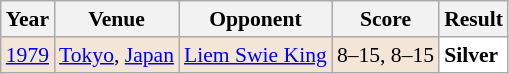<table class="sortable wikitable" style="font-size: 90%;">
<tr>
<th>Year</th>
<th>Venue</th>
<th>Opponent</th>
<th>Score</th>
<th>Result</th>
</tr>
<tr style="background:#F3E6D7">
<td align="center"><a href='#'>1979</a></td>
<td align="left"><a href='#'>Tokyo</a>, <a href='#'>Japan</a></td>
<td align="left"> <a href='#'>Liem Swie King</a></td>
<td align="left">8–15, 8–15</td>
<td style="text-align:left; background:white"> <strong>Silver</strong></td>
</tr>
</table>
